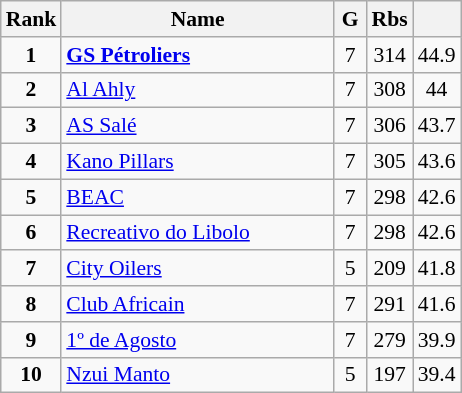<table class="wikitable" style="text-align:center; font-size:90%;">
<tr>
<th width=10px>Rank</th>
<th width=175px>Name</th>
<th width=15px>G</th>
<th width=10px>Rbs</th>
<th width=10px></th>
</tr>
<tr>
<td><strong>1</strong></td>
<td align=left> <strong><a href='#'>GS Pétroliers</a></strong></td>
<td>7</td>
<td>314</td>
<td>44.9</td>
</tr>
<tr>
<td><strong>2</strong></td>
<td align=left> <a href='#'>Al Ahly</a></td>
<td>7</td>
<td>308</td>
<td>44</td>
</tr>
<tr>
<td><strong>3</strong></td>
<td align=left> <a href='#'>AS Salé</a></td>
<td>7</td>
<td>306</td>
<td>43.7</td>
</tr>
<tr>
<td><strong>4</strong></td>
<td align=left> <a href='#'>Kano Pillars</a></td>
<td>7</td>
<td>305</td>
<td>43.6</td>
</tr>
<tr>
<td><strong>5</strong></td>
<td align=left> <a href='#'>BEAC</a></td>
<td>7</td>
<td>298</td>
<td>42.6</td>
</tr>
<tr>
<td><strong>6</strong></td>
<td align=left> <a href='#'>Recreativo do Libolo</a></td>
<td>7</td>
<td>298</td>
<td>42.6</td>
</tr>
<tr>
<td><strong>7</strong></td>
<td align=left> <a href='#'>City Oilers</a></td>
<td>5</td>
<td>209</td>
<td>41.8</td>
</tr>
<tr>
<td><strong>8</strong></td>
<td align=left> <a href='#'>Club Africain</a></td>
<td>7</td>
<td>291</td>
<td>41.6</td>
</tr>
<tr>
<td><strong>9</strong></td>
<td align=left> <a href='#'>1º de Agosto</a></td>
<td>7</td>
<td>279</td>
<td>39.9</td>
</tr>
<tr>
<td><strong>10</strong></td>
<td align=left> <a href='#'>Nzui Manto</a></td>
<td>5</td>
<td>197</td>
<td>39.4</td>
</tr>
</table>
